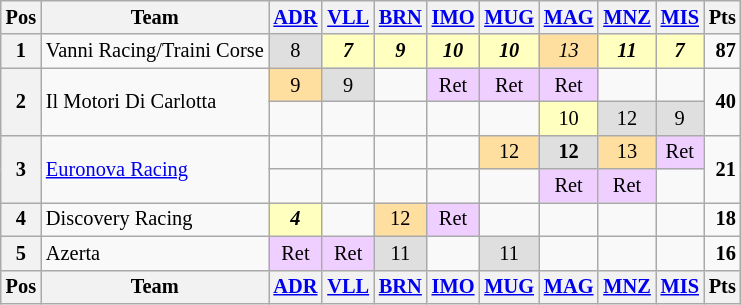<table class="wikitable" style="font-size: 85%; text-align: center;">
<tr Valign="top">
<th Valign=middle>Pos</th>
<th Valign=middle>Team</th>
<th><a href='#'>ADR</a><br></th>
<th><a href='#'>VLL</a><br></th>
<th><a href='#'>BRN</a><br></th>
<th><a href='#'>IMO</a><br></th>
<th><a href='#'>MUG</a><br></th>
<th><a href='#'>MAG</a><br></th>
<th><a href='#'>MNZ</a><br></th>
<th><a href='#'>MIS</a><br></th>
<th Valign="middle">Pts</th>
</tr>
<tr>
<th>1</th>
<td align="left" nowrap> Vanni Racing/Traini Corse</td>
<td style="background:#dfdfdf;">8</td>
<td style="background:#ffffbf;"><strong><em>7</em></strong></td>
<td style="background:#ffffbf;"><strong><em>9</em></strong></td>
<td style="background:#ffffbf;"><strong><em>10</em></strong></td>
<td style="background:#ffffbf;"><strong><em>10</em></strong></td>
<td style="background:#ffdf9f;"><em>13</em></td>
<td style="background:#ffffbf;"><strong><em>11</em></strong></td>
<td style="background:#ffffbf;"><strong><em>7</em></strong></td>
<td align="right"><strong>87</strong></td>
</tr>
<tr>
<th rowspan=2>2</th>
<td rowspan=2 align="left"> Il Motori Di Carlotta</td>
<td style="background:#ffdf9f;">9</td>
<td style="background:#dfdfdf;">9</td>
<td></td>
<td style="background:#efcfff;">Ret</td>
<td style="background:#efcfff;">Ret</td>
<td style="background:#efcfff;">Ret</td>
<td></td>
<td></td>
<td rowspan=2 align="right"><strong>40</strong></td>
</tr>
<tr>
<td></td>
<td></td>
<td></td>
<td></td>
<td></td>
<td style="background:#ffffbf;">10</td>
<td style="background:#dfdfdf;">12</td>
<td style="background:#dfdfdf;">9</td>
</tr>
<tr>
<th rowspan=2>3</th>
<td rowspan=2 align="left"> <a href='#'>Euronova Racing</a></td>
<td></td>
<td></td>
<td></td>
<td></td>
<td style="background:#ffdf9f;">12</td>
<td style="background:#dfdfdf;"><strong>12</strong></td>
<td style="background:#ffdf9f;">13</td>
<td style="background:#efcfff;">Ret</td>
<td rowspan=2 align="right"><strong>21</strong></td>
</tr>
<tr>
<td></td>
<td></td>
<td></td>
<td></td>
<td></td>
<td style="background:#efcfff;">Ret</td>
<td style="background:#efcfff;">Ret</td>
<td></td>
</tr>
<tr>
<th>4</th>
<td align="left"> Discovery Racing</td>
<td style="background:#ffffbf;"><strong><em>4</em></strong></td>
<td></td>
<td style="background:#ffdf9f;">12</td>
<td style="background:#efcfff;">Ret</td>
<td></td>
<td></td>
<td></td>
<td></td>
<td align="right"><strong>18</strong></td>
</tr>
<tr>
<th>5</th>
<td align="left"> Azerta</td>
<td style="background:#efcfff;">Ret</td>
<td style="background:#efcfff;">Ret</td>
<td style="background:#dfdfdf;">11</td>
<td></td>
<td style="background:#dfdfdf;">11</td>
<td></td>
<td></td>
<td></td>
<td align="right"><strong>16</strong></td>
</tr>
<tr Valign="top">
<th Valign=middle>Pos</th>
<th Valign=middle>Team</th>
<th><a href='#'>ADR</a><br></th>
<th><a href='#'>VLL</a><br></th>
<th><a href='#'>BRN</a><br></th>
<th><a href='#'>IMO</a><br></th>
<th><a href='#'>MUG</a><br></th>
<th><a href='#'>MAG</a><br></th>
<th><a href='#'>MNZ</a><br></th>
<th><a href='#'>MIS</a><br></th>
<th Valign="middle">Pts</th>
</tr>
</table>
